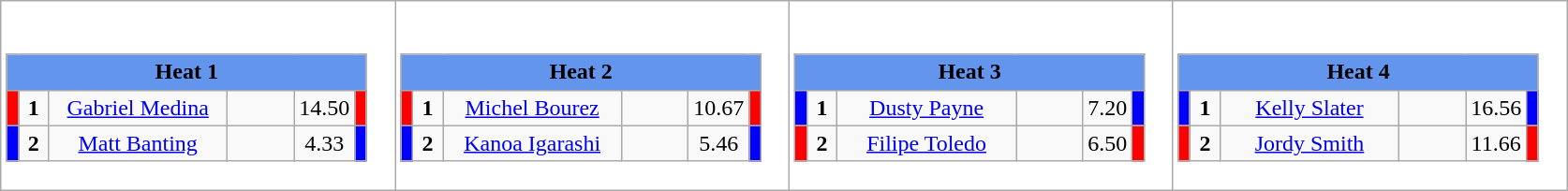<table class="wikitable" style="background:#fff;">
<tr>
<td><div><br><table class="wikitable">
<tr>
<td colspan="6"  style="text-align:center; background:#6495ed;"><strong>Heat 1</strong></td>
</tr>
<tr>
<td style="width:01px; background: #f00;"></td>
<td style="width:14px; text-align:center;"><strong>1</strong></td>
<td style="width:120px; text-align:center;"><a href='#'>Gabriel Medina</a></td>
<td style="width:40px; text-align:center;"></td>
<td style="width:20px; text-align:center;">14.50</td>
<td style="width:01px; background: #f00;"></td>
</tr>
<tr>
<td style="width:01px; background: #00f;"></td>
<td style="width:14px; text-align:center;"><strong>2</strong></td>
<td style="width:120px; text-align:center;"><a href='#'>Matt Banting</a></td>
<td style="width:40px; text-align:center;"></td>
<td style="width:20px; text-align:center;">4.33</td>
<td style="width:01px; background: #00f;"></td>
</tr>
</table>
</div></td>
<td><div><br><table class="wikitable">
<tr>
<td colspan="6"  style="text-align:center; background:#6495ed;"><strong>Heat 2</strong></td>
</tr>
<tr>
<td style="width:01px; background: #f00;"></td>
<td style="width:14px; text-align:center;"><strong>1</strong></td>
<td style="width:120px; text-align:center;"><a href='#'>Michel Bourez</a></td>
<td style="width:40px; text-align:center;"></td>
<td style="width:20px; text-align:center;">10.67</td>
<td style="width:01px; background: #f00;"></td>
</tr>
<tr>
<td style="width:01px; background: #00f;"></td>
<td style="width:14px; text-align:center;"><strong>2</strong></td>
<td style="width:120px; text-align:center;"><a href='#'>Kanoa Igarashi</a></td>
<td style="width:40px; text-align:center;"></td>
<td style="width:20px; text-align:center;">5.46</td>
<td style="width:01px; background: #00f;"></td>
</tr>
</table>
</div></td>
<td><div><br><table class="wikitable">
<tr>
<td colspan="6"  style="text-align:center; background:#6495ed;"><strong>Heat 3</strong></td>
</tr>
<tr>
<td style="width:01px; background: #00f;"></td>
<td style="width:14px; text-align:center;"><strong>1</strong></td>
<td style="width:120px; text-align:center;"><a href='#'>Dusty Payne</a></td>
<td style="width:40px; text-align:center;"></td>
<td style="width:20px; text-align:center;">7.20</td>
<td style="width:01px; background: #00f;"></td>
</tr>
<tr>
<td style="width:01px; background: #f00;"></td>
<td style="width:14px; text-align:center;"><strong>2</strong></td>
<td style="width:120px; text-align:center;"><a href='#'>Filipe Toledo</a></td>
<td style="width:40px; text-align:center;"></td>
<td style="width:20px; text-align:center;">6.50</td>
<td style="width:01px; background: #f00;"></td>
</tr>
</table>
</div></td>
<td><div><br><table class="wikitable">
<tr>
<td colspan="6"  style="text-align:center; background:#6495ed;"><strong>Heat 4</strong></td>
</tr>
<tr>
<td style="width:01px; background: #00f;"></td>
<td style="width:14px; text-align:center;"><strong>1</strong></td>
<td style="width:120px; text-align:center;"><a href='#'>Kelly Slater</a></td>
<td style="width:40px; text-align:center;"></td>
<td style="width:20px; text-align:center;">16.56</td>
<td style="width:01px; background: #00f;"></td>
</tr>
<tr>
<td style="width:01px; background: #f00;"></td>
<td style="width:14px; text-align:center;"><strong>2</strong></td>
<td style="width:120px; text-align:center;"><a href='#'>Jordy Smith</a></td>
<td style="width:40px; text-align:center;"></td>
<td style="width:20px; text-align:center;">11.66</td>
<td style="width:01px; background: #f00;"></td>
</tr>
</table>
</div></td>
</tr>
</table>
